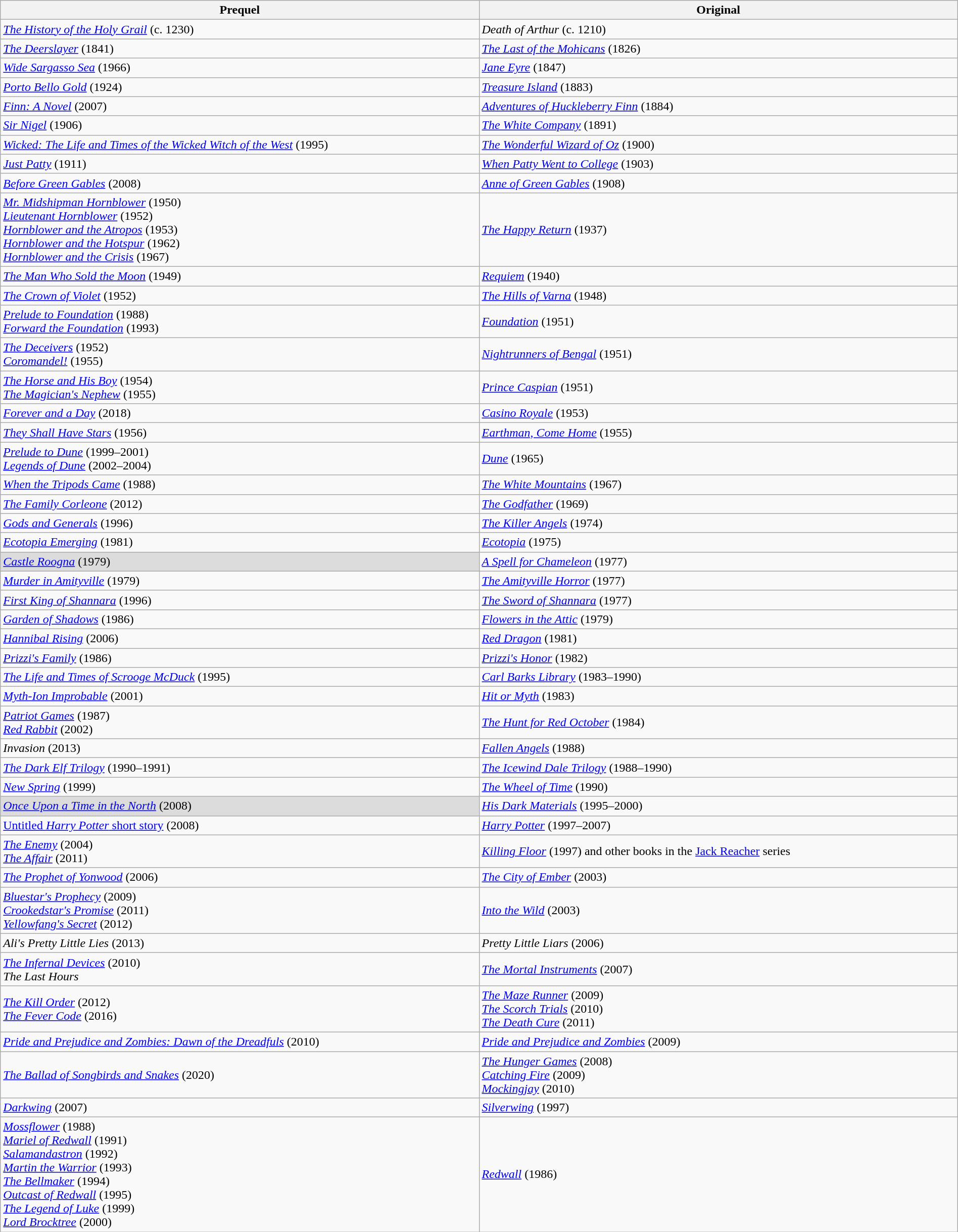<table class="wikitable sortable" style="width:100%;">
<tr>
<th width="50%">Prequel</th>
<th>Original</th>
</tr>
<tr>
<td><a href='#'><em>The History of the Holy Grail</em></a> (c. 1230)</td>
<td><em>Death of Arthur</em> (c. 1210)</td>
</tr>
<tr>
<td><em><a href='#'>The Deerslayer</a></em> (1841)</td>
<td><em><a href='#'>The Last of the Mohicans</a></em> (1826)</td>
</tr>
<tr>
<td><em><a href='#'>Wide Sargasso Sea</a></em> (1966)</td>
<td><em><a href='#'>Jane Eyre</a></em> (1847)</td>
</tr>
<tr>
<td><em><a href='#'>Porto Bello Gold</a></em> (1924)</td>
<td><em><a href='#'>Treasure Island</a></em> (1883)</td>
</tr>
<tr>
<td><em><a href='#'>Finn: A Novel</a></em> (2007)</td>
<td><em><a href='#'>Adventures of Huckleberry Finn</a></em> (1884)</td>
</tr>
<tr>
<td><em><a href='#'>Sir Nigel</a></em> (1906)</td>
<td><em><a href='#'>The White Company</a></em> (1891)</td>
</tr>
<tr>
<td><em><a href='#'>Wicked: The Life and Times of the Wicked Witch of the West</a></em> (1995)</td>
<td><em><a href='#'>The Wonderful Wizard of Oz</a></em> (1900)</td>
</tr>
<tr>
<td><em><a href='#'>Just Patty</a></em> (1911)</td>
<td><em><a href='#'>When Patty Went to College</a></em> (1903)</td>
</tr>
<tr>
<td><em><a href='#'>Before Green Gables</a></em> (2008)</td>
<td><em><a href='#'>Anne of Green Gables</a></em> (1908)</td>
</tr>
<tr>
<td><em><a href='#'>Mr. Midshipman Hornblower</a></em> (1950)<br><em><a href='#'>Lieutenant Hornblower</a></em> (1952)<br><em><a href='#'>Hornblower and the Atropos</a></em> (1953)<br><em><a href='#'>Hornblower and the Hotspur</a></em> (1962)<br><em><a href='#'>Hornblower and the Crisis</a></em> (1967)</td>
<td><em><a href='#'>The Happy Return</a></em> (1937)</td>
</tr>
<tr>
<td><em><a href='#'>The Man Who Sold the Moon</a></em> (1949)</td>
<td><em><a href='#'>Requiem</a></em> (1940)</td>
</tr>
<tr>
<td><em><a href='#'>The Crown of Violet</a></em> (1952)</td>
<td><em><a href='#'>The Hills of Varna</a></em> (1948)</td>
</tr>
<tr>
<td><em><a href='#'>Prelude to Foundation</a></em> (1988)<br><em><a href='#'>Forward the Foundation</a></em> (1993)</td>
<td><em><a href='#'>Foundation</a></em> (1951)</td>
</tr>
<tr>
<td><em><a href='#'>The Deceivers</a></em> (1952)<br><em><a href='#'>Coromandel!</a></em> (1955)</td>
<td><em><a href='#'>Nightrunners of Bengal</a></em> (1951)</td>
</tr>
<tr>
<td><em><a href='#'>The Horse and His Boy</a></em> (1954)<br><em><a href='#'>The Magician's Nephew</a></em> (1955)</td>
<td><em><a href='#'>Prince Caspian</a></em> (1951)</td>
</tr>
<tr>
<td><em><a href='#'>Forever and a Day</a></em> (2018)</td>
<td><em><a href='#'>Casino Royale</a></em> (1953)</td>
</tr>
<tr>
<td><em><a href='#'>They Shall Have Stars</a></em> (1956)</td>
<td><em><a href='#'>Earthman, Come Home</a></em> (1955)</td>
</tr>
<tr>
<td><em><a href='#'>Prelude to Dune</a></em> (1999–2001)<br><em><a href='#'>Legends of Dune</a></em> (2002–2004)</td>
<td><em><a href='#'>Dune</a></em> (1965)</td>
</tr>
<tr>
<td><em><a href='#'>When the Tripods Came</a></em> (1988)</td>
<td><em><a href='#'>The White Mountains</a></em> (1967)</td>
</tr>
<tr>
<td><em><a href='#'>The Family Corleone</a></em> (2012)</td>
<td><em><a href='#'>The Godfather</a></em> (1969)</td>
</tr>
<tr>
<td><em><a href='#'>Gods and Generals</a></em> (1996)</td>
<td><em><a href='#'>The Killer Angels</a></em> (1974)</td>
</tr>
<tr>
<td><em><a href='#'>Ecotopia Emerging</a></em> (1981)</td>
<td><em><a href='#'>Ecotopia</a></em> (1975)</td>
</tr>
<tr>
<td style="background-color:gainsboro"><em><a href='#'>Castle Roogna</a></em> (1979)</td>
<td><em><a href='#'>A Spell for Chameleon</a></em> (1977)</td>
</tr>
<tr>
<td><em><a href='#'>Murder in Amityville</a></em> (1979)</td>
<td><em><a href='#'>The Amityville Horror</a></em> (1977)</td>
</tr>
<tr>
<td><em><a href='#'>First King of Shannara</a></em> (1996)</td>
<td><em><a href='#'>The Sword of Shannara</a></em> (1977)</td>
</tr>
<tr>
<td><em><a href='#'>Garden of Shadows</a></em> (1986)</td>
<td><em><a href='#'>Flowers in the Attic</a></em> (1979)</td>
</tr>
<tr>
<td><em><a href='#'>Hannibal Rising</a></em> (2006)</td>
<td><em><a href='#'>Red Dragon</a></em> (1981)</td>
</tr>
<tr>
<td><em><a href='#'>Prizzi's Family</a></em> (1986)</td>
<td><em><a href='#'>Prizzi's Honor</a></em> (1982)</td>
</tr>
<tr>
<td><em><a href='#'>The Life and Times of Scrooge McDuck</a></em> (1995)</td>
<td><em><a href='#'>Carl Barks Library</a></em> (1983–1990)</td>
</tr>
<tr>
<td><em><a href='#'>Myth-Ion Improbable</a></em> (2001)</td>
<td><em><a href='#'>Hit or Myth</a></em> (1983)</td>
</tr>
<tr>
<td><em><a href='#'>Patriot Games</a></em> (1987)<br><em><a href='#'>Red Rabbit</a></em> (2002)</td>
<td><em><a href='#'>The Hunt for Red October</a></em> (1984)</td>
</tr>
<tr>
<td><em>Invasion</em> (2013)</td>
<td><em><a href='#'>Fallen Angels</a></em> (1988)</td>
</tr>
<tr>
<td><em><a href='#'>The Dark Elf Trilogy</a></em> (1990–1991)</td>
<td><em><a href='#'>The Icewind Dale Trilogy</a></em> (1988–1990)</td>
</tr>
<tr>
<td><em><a href='#'>New Spring</a></em> (1999)</td>
<td><em><a href='#'>The Wheel of Time</a></em> (1990)</td>
</tr>
<tr>
<td style="background-color:gainsboro"><em><a href='#'>Once Upon a Time in the North</a></em> (2008)</td>
<td><em><a href='#'>His Dark Materials</a></em> (1995–2000)</td>
</tr>
<tr>
<td><a href='#'>Untitled <em>Harry Potter</em> short story</a> (2008)</td>
<td><em><a href='#'>Harry Potter</a></em> (1997–2007)</td>
</tr>
<tr>
<td><em><a href='#'>The Enemy</a></em> (2004) <br><em><a href='#'>The Affair</a></em> (2011)</td>
<td><em><a href='#'>Killing Floor</a></em> (1997) and other books in the <a href='#'>Jack Reacher</a> series</td>
</tr>
<tr>
<td><em><a href='#'>The Prophet of Yonwood</a></em> (2006)</td>
<td><em><a href='#'>The City of Ember</a></em> (2003)</td>
</tr>
<tr>
<td><em><a href='#'>Bluestar's Prophecy</a></em> (2009)<br><em><a href='#'>Crookedstar's Promise</a></em> (2011)<br><em><a href='#'>Yellowfang's Secret</a></em> (2012)</td>
<td><em><a href='#'>Into the Wild</a></em> (2003)</td>
</tr>
<tr>
<td><em>Ali's Pretty Little Lies</em> (2013)</td>
<td><em>Pretty Little Liars</em> (2006)</td>
</tr>
<tr>
<td><em><a href='#'>The Infernal Devices</a></em> (2010)<br><em>The Last Hours</em></td>
<td><em><a href='#'>The Mortal Instruments</a></em> (2007)</td>
</tr>
<tr>
<td><em><a href='#'>The Kill Order</a></em> (2012)<br><em><a href='#'>The Fever Code</a></em> (2016)</td>
<td><em><a href='#'>The Maze Runner</a></em> (2009)<br><em><a href='#'>The Scorch Trials</a></em> (2010)<br><em><a href='#'>The Death Cure</a></em> (2011)</td>
</tr>
<tr>
<td><em><a href='#'>Pride and Prejudice and Zombies: Dawn of the Dreadfuls</a></em> (2010)</td>
<td><em><a href='#'>Pride and Prejudice and Zombies</a></em> (2009)</td>
</tr>
<tr>
<td><em><a href='#'>The Ballad of Songbirds and Snakes</a></em> (2020)</td>
<td><em><a href='#'>The Hunger Games</a></em> (2008)<br><em><a href='#'>Catching Fire</a></em> (2009)<br><em><a href='#'>Mockingjay</a></em> (2010)</td>
</tr>
<tr>
<td><em><a href='#'>Darkwing</a></em> (2007)</td>
<td><em><a href='#'>Silverwing</a></em> (1997)</td>
</tr>
<tr>
<td><em><a href='#'>Mossflower</a></em> (1988)<br><em><a href='#'>Mariel of Redwall</a></em> (1991)<br><em><a href='#'>Salamandastron</a></em> (1992)<br><em><a href='#'>Martin the Warrior</a></em> (1993)<br><em><a href='#'>The Bellmaker</a></em> (1994)<br><em><a href='#'>Outcast of Redwall</a></em> (1995)<br><em><a href='#'>The Legend of Luke</a></em> (1999)<br><em><a href='#'>Lord Brocktree</a></em> (2000)</td>
<td><em><a href='#'>Redwall</a></em> (1986)</td>
</tr>
</table>
